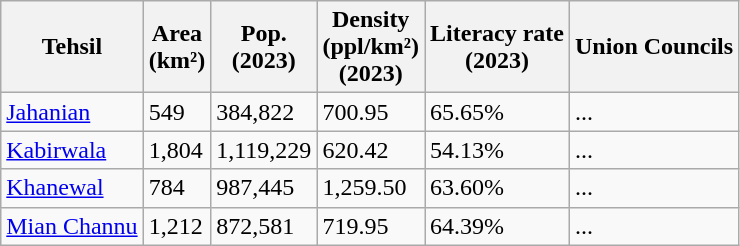<table class="wikitable sortable static-row-numbers static-row-header-hash">
<tr>
<th>Tehsil</th>
<th>Area<br>(km²)</th>
<th>Pop.<br>(2023)</th>
<th>Density<br>(ppl/km²)<br>(2023)</th>
<th>Literacy rate<br>(2023)</th>
<th>Union Councils</th>
</tr>
<tr>
<td><a href='#'>Jahanian</a></td>
<td>549</td>
<td>384,822</td>
<td>700.95</td>
<td>65.65%</td>
<td>...</td>
</tr>
<tr>
<td><a href='#'>Kabirwala</a></td>
<td>1,804</td>
<td>1,119,229</td>
<td>620.42</td>
<td>54.13%</td>
<td>...</td>
</tr>
<tr>
<td><a href='#'>Khanewal</a></td>
<td>784</td>
<td>987,445</td>
<td>1,259.50</td>
<td>63.60%</td>
<td>...</td>
</tr>
<tr>
<td><a href='#'>Mian Channu</a></td>
<td>1,212</td>
<td>872,581</td>
<td>719.95</td>
<td>64.39%</td>
<td>...</td>
</tr>
</table>
